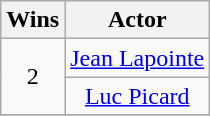<table class="wikitable" style="text-align:center;">
<tr>
<th scope="col" width="6">Wins</th>
<th scope="col" align="center">Actor</th>
</tr>
<tr>
<td rowspan="2" style="text-align:center;">2</td>
<td><a href='#'>Jean Lapointe</a></td>
</tr>
<tr>
<td><a href='#'>Luc Picard</a></td>
</tr>
<tr>
</tr>
</table>
